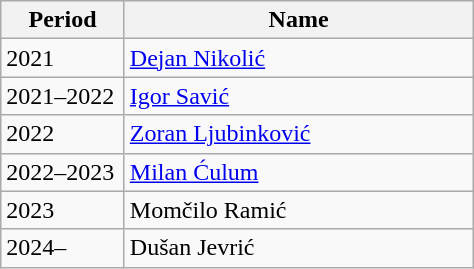<table class="wikitable">
<tr>
<th width="75">Period</th>
<th width="225">Name</th>
</tr>
<tr>
<td>2021</td>
<td> <a href='#'>Dejan Nikolić</a></td>
</tr>
<tr>
<td>2021–2022</td>
<td> <a href='#'>Igor Savić</a></td>
</tr>
<tr>
<td>2022</td>
<td> <a href='#'>Zoran Ljubinković</a></td>
</tr>
<tr>
<td>2022–2023</td>
<td> <a href='#'>Milan Ćulum</a></td>
</tr>
<tr>
<td>2023</td>
<td> Momčilo Ramić</td>
</tr>
<tr>
<td>2024–</td>
<td> Dušan Jevrić</td>
</tr>
</table>
